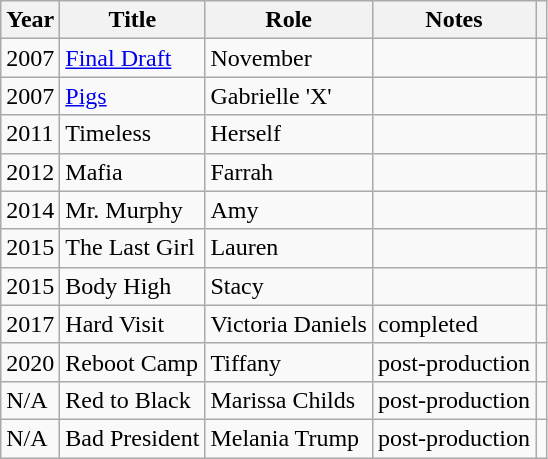<table class="wikitable">
<tr>
<th>Year</th>
<th>Title</th>
<th>Role</th>
<th>Notes</th>
<th></th>
</tr>
<tr>
<td>2007</td>
<td><a href='#'>Final Draft</a></td>
<td>November</td>
<td></td>
<td></td>
</tr>
<tr>
<td>2007</td>
<td><a href='#'>Pigs</a></td>
<td>Gabrielle 'X'</td>
<td></td>
<td></td>
</tr>
<tr>
<td>2011</td>
<td>Timeless</td>
<td>Herself</td>
<td></td>
<td></td>
</tr>
<tr>
<td>2012</td>
<td>Mafia</td>
<td>Farrah</td>
<td></td>
<td></td>
</tr>
<tr>
<td>2014</td>
<td>Mr. Murphy</td>
<td>Amy</td>
<td></td>
<td></td>
</tr>
<tr>
<td>2015</td>
<td>The Last Girl</td>
<td>Lauren</td>
<td></td>
<td></td>
</tr>
<tr>
<td>2015</td>
<td>Body High</td>
<td>Stacy</td>
<td></td>
<td></td>
</tr>
<tr>
<td>2017</td>
<td>Hard Visit</td>
<td>Victoria Daniels</td>
<td>completed</td>
<td></td>
</tr>
<tr>
<td>2020</td>
<td>Reboot Camp</td>
<td>Tiffany</td>
<td>post-production</td>
<td></td>
</tr>
<tr>
<td>N/A</td>
<td>Red to Black</td>
<td>Marissa Childs</td>
<td>post-production</td>
<td></td>
</tr>
<tr>
<td>N/A</td>
<td>Bad President</td>
<td>Melania Trump</td>
<td>post-production</td>
<td></td>
</tr>
</table>
